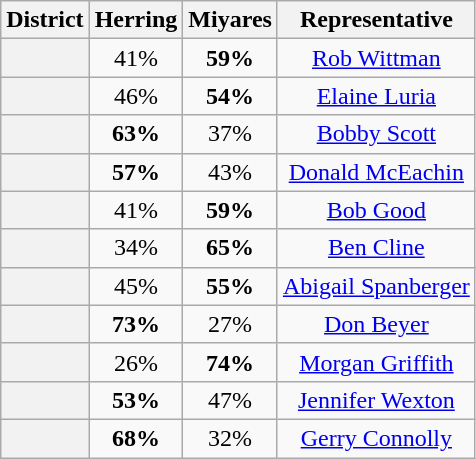<table class=wikitable>
<tr>
<th>District</th>
<th>Herring</th>
<th>Miyares</th>
<th>Representative</th>
</tr>
<tr align=center>
<th></th>
<td>41%</td>
<td><strong>59%</strong></td>
<td><a href='#'>Rob Wittman</a></td>
</tr>
<tr align=center>
<th></th>
<td>46%</td>
<td><strong>54%</strong></td>
<td><a href='#'>Elaine Luria</a></td>
</tr>
<tr align=center>
<th></th>
<td><strong>63%</strong></td>
<td>37%</td>
<td><a href='#'>Bobby Scott</a></td>
</tr>
<tr align=center>
<th></th>
<td><strong>57%</strong></td>
<td>43%</td>
<td><a href='#'>Donald McEachin</a></td>
</tr>
<tr align=center>
<th></th>
<td>41%</td>
<td><strong>59%</strong></td>
<td><a href='#'>Bob Good</a></td>
</tr>
<tr align=center>
<th></th>
<td>34%</td>
<td><strong>65%</strong></td>
<td><a href='#'>Ben Cline</a></td>
</tr>
<tr align=center>
<th></th>
<td>45%</td>
<td><strong>55%</strong></td>
<td><a href='#'>Abigail Spanberger</a></td>
</tr>
<tr align=center>
<th></th>
<td><strong>73%</strong></td>
<td>27%</td>
<td><a href='#'>Don Beyer</a></td>
</tr>
<tr align=center>
<th></th>
<td>26%</td>
<td><strong>74%</strong></td>
<td><a href='#'>Morgan Griffith</a></td>
</tr>
<tr align=center>
<th></th>
<td><strong>53%</strong></td>
<td>47%</td>
<td><a href='#'>Jennifer Wexton</a></td>
</tr>
<tr align=center>
<th></th>
<td><strong>68%</strong></td>
<td>32%</td>
<td><a href='#'>Gerry Connolly</a></td>
</tr>
</table>
